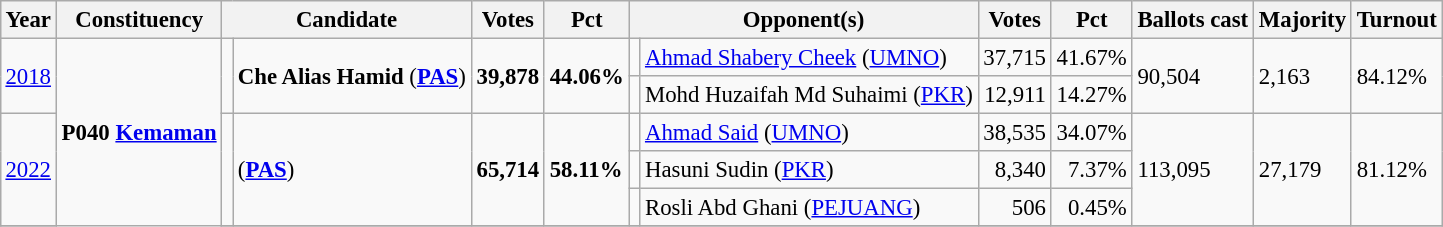<table class="wikitable" style="margin:0.5em ; font-size:95%">
<tr>
<th>Year</th>
<th>Constituency</th>
<th colspan=2>Candidate</th>
<th>Votes</th>
<th>Pct</th>
<th colspan=2>Opponent(s)</th>
<th>Votes</th>
<th>Pct</th>
<th>Ballots cast</th>
<th>Majority</th>
<th>Turnout</th>
</tr>
<tr>
<td rowspan=2><a href='#'>2018</a></td>
<td rowspan=7><strong>P040 <a href='#'>Kemaman</a></strong></td>
<td rowspan=2 ></td>
<td rowspan=2><strong>Che Alias Hamid</strong> (<strong><a href='#'>PAS</a></strong>)</td>
<td rowspan=2 align="right"><strong>39,878</strong></td>
<td rowspan=2><strong>44.06%</strong></td>
<td></td>
<td><a href='#'>Ahmad Shabery Cheek</a> (<a href='#'>UMNO</a>)</td>
<td align="right">37,715</td>
<td>41.67%</td>
<td rowspan=2>90,504</td>
<td rowspan=2>2,163</td>
<td rowspan=2>84.12%</td>
</tr>
<tr>
<td></td>
<td>Mohd Huzaifah Md Suhaimi (<a href='#'>PKR</a>)</td>
<td align="right">12,911</td>
<td>14.27%</td>
</tr>
<tr>
<td rowspan=3><a href='#'>2022</a></td>
<td rowspan=3 ></td>
<td rowspan=3> (<strong><a href='#'>PAS</a></strong>)</td>
<td rowspan=3 align="right"><strong>65,714</strong></td>
<td rowspan=3><strong>58.11%</strong></td>
<td></td>
<td><a href='#'>Ahmad Said</a> (<a href='#'>UMNO</a>)</td>
<td align="right">38,535</td>
<td>34.07%</td>
<td rowspan=3>113,095</td>
<td rowspan=3>27,179</td>
<td rowspan=3>81.12%</td>
</tr>
<tr>
<td></td>
<td>Hasuni Sudin (<a href='#'>PKR</a>)</td>
<td align="right">8,340</td>
<td align=right>7.37%</td>
</tr>
<tr>
<td bgcolor=></td>
<td>Rosli Abd Ghani (<a href='#'>PEJUANG</a>)</td>
<td align="right">506</td>
<td align=right>0.45%</td>
</tr>
<tr>
</tr>
</table>
